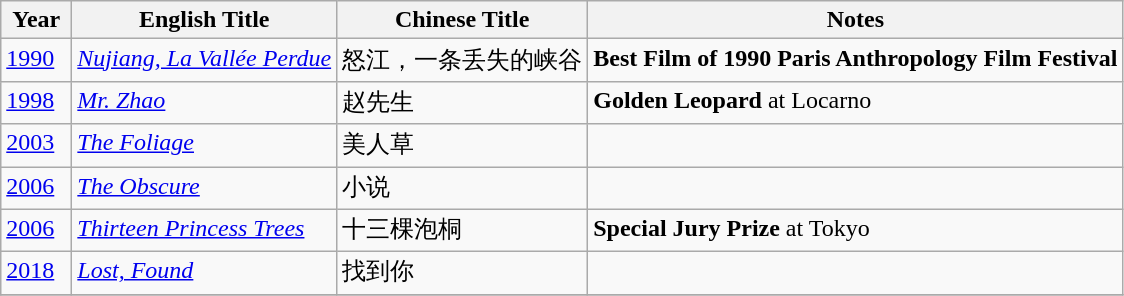<table class="wikitable">
<tr>
<th align="left" valign="top" width="40">Year</th>
<th align="left" valign="top">English Title</th>
<th align="left" valign="top">Chinese Title</th>
<th align="left" valign="top">Notes</th>
</tr>
<tr>
<td align="left" valign="top"><a href='#'>1990</a></td>
<td align="left" valign="top"><em><a href='#'>Nujiang, La Vallée Perdue</a></em></td>
<td align="left" valign="top">怒江，一条丢失的峡谷</td>
<td align="left" valign="top"><strong>Best Film of 1990 Paris Anthropology Film Festival</strong></td>
</tr>
<tr>
<td align="left" valign="top"><a href='#'>1998</a></td>
<td align="left" valign="top"><em><a href='#'>Mr. Zhao</a></em></td>
<td align="left" valign="top">赵先生</td>
<td align="left" valign="top"><strong>Golden Leopard</strong> at Locarno</td>
</tr>
<tr>
<td align="left" valign="top"><a href='#'>2003</a></td>
<td align="left" valign="top"><em><a href='#'>The Foliage</a></em></td>
<td align="left" valign="top">美人草</td>
<td align="left" valign="top"></td>
</tr>
<tr>
<td align="left" valign="top"><a href='#'>2006</a></td>
<td align="left" valign="top"><em><a href='#'>The Obscure</a></em></td>
<td align="left" valign="top">小说</td>
<td align="left" valign="top"></td>
</tr>
<tr>
<td align="left" valign="top"><a href='#'>2006</a></td>
<td align="left" valign="top"><em><a href='#'>Thirteen Princess Trees</a></em></td>
<td align="left" valign="top">十三棵泡桐</td>
<td align="left" valign="top"><strong>Special Jury Prize</strong> at Tokyo</td>
</tr>
<tr>
<td align="left" valign="top"><a href='#'>2018</a></td>
<td align="left" valign="top"><em><a href='#'>Lost, Found</a></em></td>
<td align="left" valign="top">找到你</td>
<td align="left" valign="top"></td>
</tr>
<tr>
</tr>
</table>
